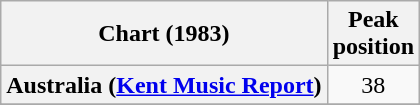<table class="wikitable sortable plainrowheaders" style="text-align:center">
<tr>
<th>Chart (1983)</th>
<th>Peak<br>position</th>
</tr>
<tr>
<th scope="row">Australia (<a href='#'>Kent Music Report</a>)</th>
<td>38</td>
</tr>
<tr>
</tr>
<tr>
</tr>
<tr>
</tr>
<tr>
</tr>
<tr>
</tr>
</table>
